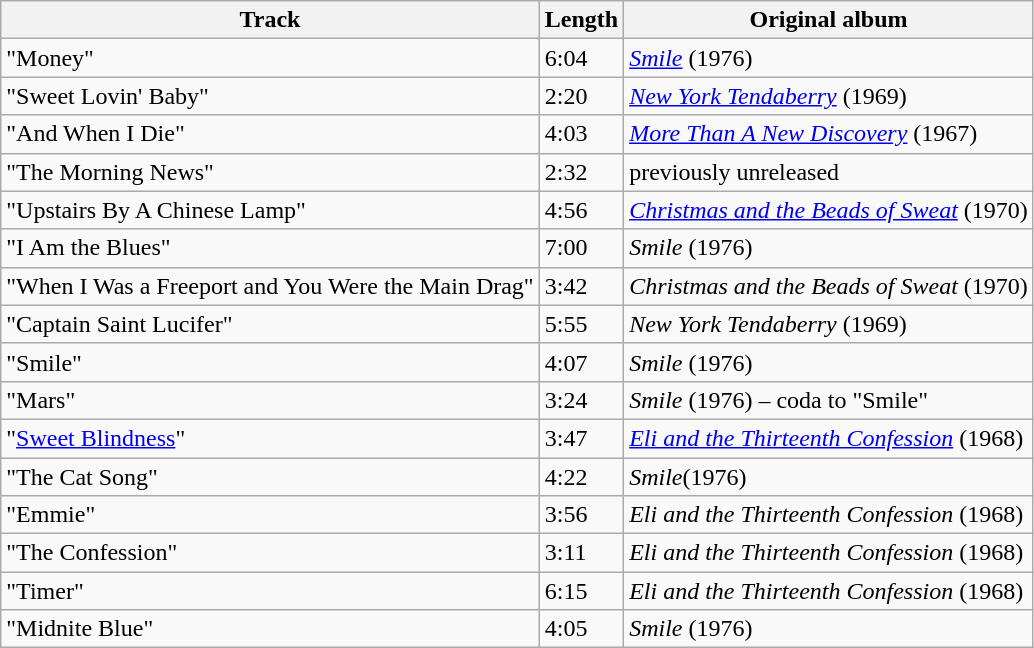<table class="wikitable">
<tr>
<th>Track</th>
<th>Length</th>
<th>Original album</th>
</tr>
<tr>
<td>"Money"</td>
<td>6:04</td>
<td><em><a href='#'>Smile</a></em> (1976)</td>
</tr>
<tr>
<td>"Sweet Lovin' Baby"</td>
<td>2:20</td>
<td><em><a href='#'>New York Tendaberry</a></em> (1969)</td>
</tr>
<tr>
<td>"And When I Die"</td>
<td>4:03</td>
<td><em><a href='#'>More Than A New Discovery</a></em> (1967)</td>
</tr>
<tr>
<td>"The Morning News"</td>
<td>2:32</td>
<td>previously unreleased</td>
</tr>
<tr>
<td>"Upstairs By A Chinese Lamp"</td>
<td>4:56</td>
<td><em><a href='#'>Christmas and the Beads of Sweat</a></em> (1970)</td>
</tr>
<tr>
<td>"I Am the Blues"</td>
<td>7:00</td>
<td><em>Smile</em> (1976)</td>
</tr>
<tr>
<td>"When I Was a Freeport and You Were the Main Drag"</td>
<td>3:42</td>
<td><em>Christmas and the Beads of Sweat</em> (1970)</td>
</tr>
<tr>
<td>"Captain Saint Lucifer"</td>
<td>5:55</td>
<td><em>New York Tendaberry</em> (1969)</td>
</tr>
<tr>
<td>"Smile"</td>
<td>4:07</td>
<td><em>Smile</em> (1976)</td>
</tr>
<tr>
<td>"Mars"</td>
<td>3:24</td>
<td><em>Smile</em> (1976) – coda to "Smile"</td>
</tr>
<tr>
<td>"<a href='#'>Sweet Blindness</a>"</td>
<td>3:47</td>
<td><em><a href='#'>Eli and the Thirteenth Confession</a></em> (1968)</td>
</tr>
<tr>
<td>"The Cat Song"</td>
<td>4:22</td>
<td><em>Smile</em>(1976)</td>
</tr>
<tr>
<td>"Emmie"</td>
<td>3:56</td>
<td><em>Eli and the Thirteenth Confession</em> (1968)</td>
</tr>
<tr>
<td>"The Confession"</td>
<td>3:11</td>
<td><em>Eli and the Thirteenth Confession</em> (1968)</td>
</tr>
<tr>
<td>"Timer"</td>
<td>6:15</td>
<td><em>Eli and the Thirteenth Confession</em> (1968)</td>
</tr>
<tr>
<td>"Midnite Blue"</td>
<td>4:05</td>
<td><em>Smile</em> (1976)</td>
</tr>
</table>
